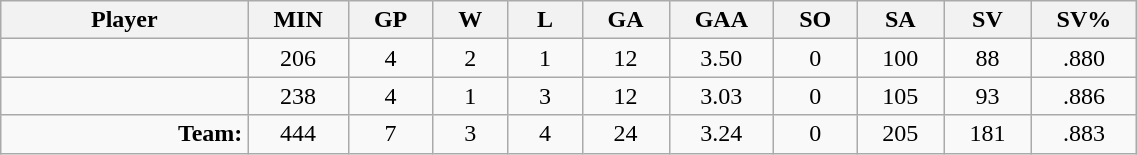<table class="wikitable sortable" width="60%">
<tr>
<th bgcolor="#DDDDFF" width="10%">Player</th>
<th width="3%" bgcolor="#DDDDFF" title="Minutes played">MIN</th>
<th width="3%" bgcolor="#DDDDFF" title="Games played in">GP</th>
<th width="3%" bgcolor="#DDDDFF" title="Wins">W</th>
<th width="3%" bgcolor="#DDDDFF"title="Losses">L</th>
<th width="3%" bgcolor="#DDDDFF" title="Goals against">GA</th>
<th width="3%" bgcolor="#DDDDFF" title="Goals against average">GAA</th>
<th width="3%" bgcolor="#DDDDFF" title="Shut-outs">SO</th>
<th width="3%" bgcolor="#DDDDFF" title="Shots against">SA</th>
<th width="3%" bgcolor="#DDDDFF" title="Shots saved">SV</th>
<th width="3%" bgcolor="#DDDDFF" title="Save percentage">SV%</th>
</tr>
<tr align="center">
<td align="right"></td>
<td>206</td>
<td>4</td>
<td>2</td>
<td>1</td>
<td>12</td>
<td>3.50</td>
<td>0</td>
<td>100</td>
<td>88</td>
<td>.880</td>
</tr>
<tr align="center">
<td align="right"></td>
<td>238</td>
<td>4</td>
<td>1</td>
<td>3</td>
<td>12</td>
<td>3.03</td>
<td>0</td>
<td>105</td>
<td>93</td>
<td>.886</td>
</tr>
<tr align="center">
<td align="right"><strong>Team:</strong></td>
<td>444</td>
<td>7</td>
<td>3</td>
<td>4</td>
<td>24</td>
<td>3.24</td>
<td>0</td>
<td>205</td>
<td>181</td>
<td>.883</td>
</tr>
</table>
